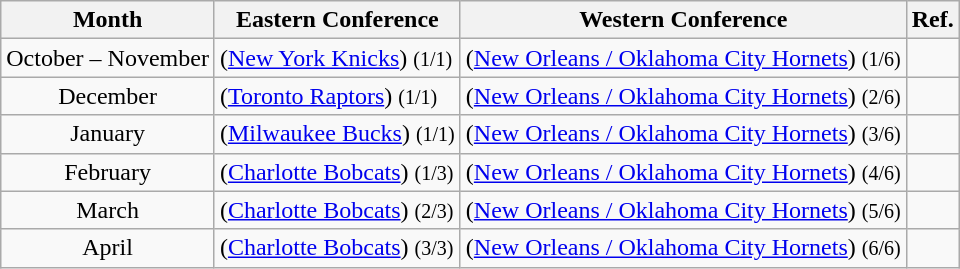<table class="wikitable sortable">
<tr>
<th>Month</th>
<th>Eastern Conference</th>
<th>Western Conference</th>
<th>Ref.</th>
</tr>
<tr>
<td align=center>October – November</td>
<td> (<a href='#'>New York Knicks</a>) <small>(1/1)</small></td>
<td> (<a href='#'>New Orleans / Oklahoma City Hornets</a>) <small>(1/6)</small></td>
<td></td>
</tr>
<tr>
<td align=center>December</td>
<td> (<a href='#'>Toronto Raptors</a>) <small>(1/1)</small></td>
<td> (<a href='#'>New Orleans / Oklahoma City Hornets</a>) <small>(2/6)</small></td>
<td></td>
</tr>
<tr>
<td align=center>January</td>
<td> (<a href='#'>Milwaukee Bucks</a>) <small>(1/1)</small></td>
<td> (<a href='#'>New Orleans / Oklahoma City Hornets</a>) <small>(3/6)</small></td>
<td></td>
</tr>
<tr>
<td align=center>February</td>
<td> (<a href='#'>Charlotte Bobcats</a>) <small>(1/3)</small></td>
<td> (<a href='#'>New Orleans / Oklahoma City Hornets</a>) <small>(4/6)</small></td>
<td></td>
</tr>
<tr>
<td align=center>March</td>
<td> (<a href='#'>Charlotte Bobcats</a>) <small>(2/3)</small></td>
<td> (<a href='#'>New Orleans / Oklahoma City Hornets</a>) <small>(5/6)</small></td>
<td></td>
</tr>
<tr>
<td align=center>April</td>
<td> (<a href='#'>Charlotte Bobcats</a>) <small>(3/3)</small></td>
<td> (<a href='#'>New Orleans / Oklahoma City Hornets</a>) <small>(6/6)</small></td>
<td></td>
</tr>
</table>
